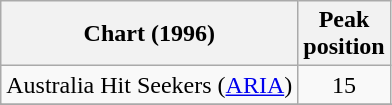<table class="wikitable sortable">
<tr>
<th>Chart (1996)</th>
<th>Peak<br>position</th>
</tr>
<tr>
<td align="left">Australia Hit Seekers (<a href='#'>ARIA</a>)</td>
<td align="center">15</td>
</tr>
<tr>
</tr>
<tr>
</tr>
<tr>
</tr>
</table>
